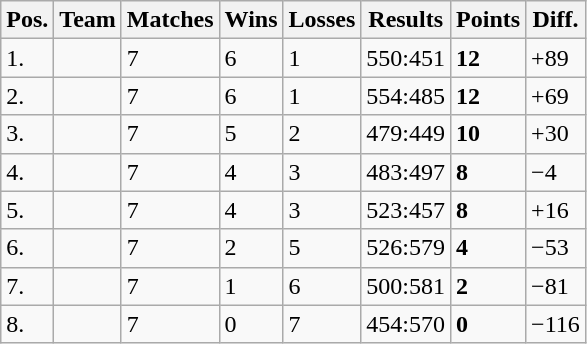<table class="wikitable">
<tr>
<th>Pos.</th>
<th>Team</th>
<th>Matches</th>
<th>Wins</th>
<th>Losses</th>
<th>Results</th>
<th>Points</th>
<th>Diff.</th>
</tr>
<tr>
<td>1.</td>
<td></td>
<td>7</td>
<td>6</td>
<td>1</td>
<td>550:451</td>
<td><strong>12</strong></td>
<td>+89</td>
</tr>
<tr>
<td>2.</td>
<td></td>
<td>7</td>
<td>6</td>
<td>1</td>
<td>554:485</td>
<td><strong>12</strong></td>
<td>+69</td>
</tr>
<tr>
<td>3.</td>
<td></td>
<td>7</td>
<td>5</td>
<td>2</td>
<td>479:449</td>
<td><strong>10</strong></td>
<td>+30</td>
</tr>
<tr>
<td>4.</td>
<td></td>
<td>7</td>
<td>4</td>
<td>3</td>
<td>483:497</td>
<td><strong>8</strong></td>
<td>−4</td>
</tr>
<tr>
<td>5.</td>
<td></td>
<td>7</td>
<td>4</td>
<td>3</td>
<td>523:457</td>
<td><strong>8</strong></td>
<td>+16</td>
</tr>
<tr>
<td>6.</td>
<td></td>
<td>7</td>
<td>2</td>
<td>5</td>
<td>526:579</td>
<td><strong>4</strong></td>
<td>−53</td>
</tr>
<tr>
<td>7.</td>
<td></td>
<td>7</td>
<td>1</td>
<td>6</td>
<td>500:581</td>
<td><strong>2</strong></td>
<td>−81</td>
</tr>
<tr>
<td>8.</td>
<td></td>
<td>7</td>
<td>0</td>
<td>7</td>
<td>454:570</td>
<td><strong>0</strong></td>
<td>−116</td>
</tr>
</table>
